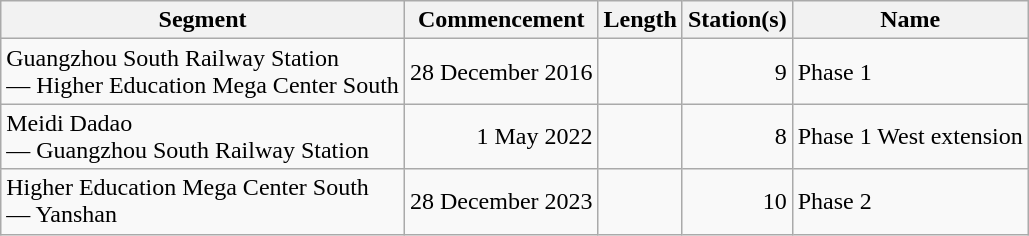<table class="wikitable" style="border-collapse: collapse; text-align: right;">
<tr>
<th>Segment</th>
<th>Commencement</th>
<th>Length</th>
<th>Station(s)</th>
<th>Name</th>
</tr>
<tr>
<td style="text-align: left;">Guangzhou South Railway Station <br>— Higher Education Mega Center South</td>
<td>28 December 2016</td>
<td></td>
<td>9</td>
<td style="text-align: left;">Phase 1</td>
</tr>
<tr>
<td style="text-align: left;">Meidi Dadao <br>— Guangzhou South Railway Station</td>
<td>1 May 2022</td>
<td></td>
<td>8</td>
<td style="text-align: left;">Phase 1 West extension</td>
</tr>
<tr>
<td style="text-align: left;">Higher Education Mega Center South <br>— Yanshan</td>
<td>28 December 2023</td>
<td></td>
<td>10</td>
<td style="text-align: left;">Phase 2</td>
</tr>
</table>
